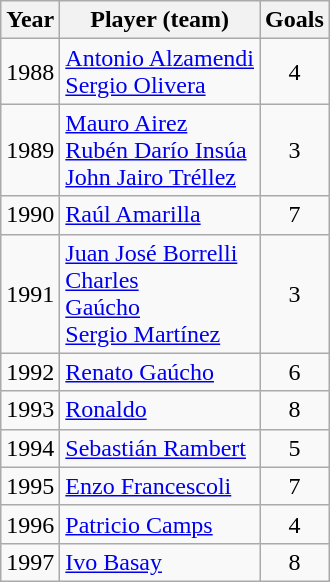<table class="wikitable">
<tr>
<th>Year</th>
<th>Player (team)</th>
<th>Goals</th>
</tr>
<tr>
<td>1988</td>
<td> <a href='#'>Antonio Alzamendi</a>  <br>  <a href='#'>Sergio Olivera</a> </td>
<td align="center">4</td>
</tr>
<tr>
<td>1989</td>
<td> <a href='#'>Mauro Airez</a>  <br>  <a href='#'>Rubén Darío Insúa</a>  <br>  <a href='#'>John Jairo Tréllez</a> </td>
<td align="center">3</td>
</tr>
<tr>
<td>1990</td>
<td> <a href='#'>Raúl Amarilla</a> </td>
<td align="center">7</td>
</tr>
<tr>
<td>1991</td>
<td> <a href='#'>Juan José Borrelli</a>  <br>  <a href='#'>Charles</a>  <br>  <a href='#'>Gaúcho</a>  <br>  <a href='#'>Sergio Martínez</a> </td>
<td align="center">3</td>
</tr>
<tr>
<td>1992</td>
<td> <a href='#'>Renato Gaúcho</a> </td>
<td align="center">6</td>
</tr>
<tr>
<td>1993</td>
<td> <a href='#'>Ronaldo</a> </td>
<td align="center">8</td>
</tr>
<tr>
<td>1994</td>
<td> <a href='#'>Sebastián Rambert</a> </td>
<td align="center">5</td>
</tr>
<tr>
<td>1995</td>
<td> <a href='#'>Enzo Francescoli</a> </td>
<td align="center">7</td>
</tr>
<tr>
<td>1996</td>
<td> <a href='#'>Patricio Camps</a> </td>
<td align="center">4</td>
</tr>
<tr>
<td>1997</td>
<td> <a href='#'>Ivo Basay</a> </td>
<td align="center">8</td>
</tr>
</table>
